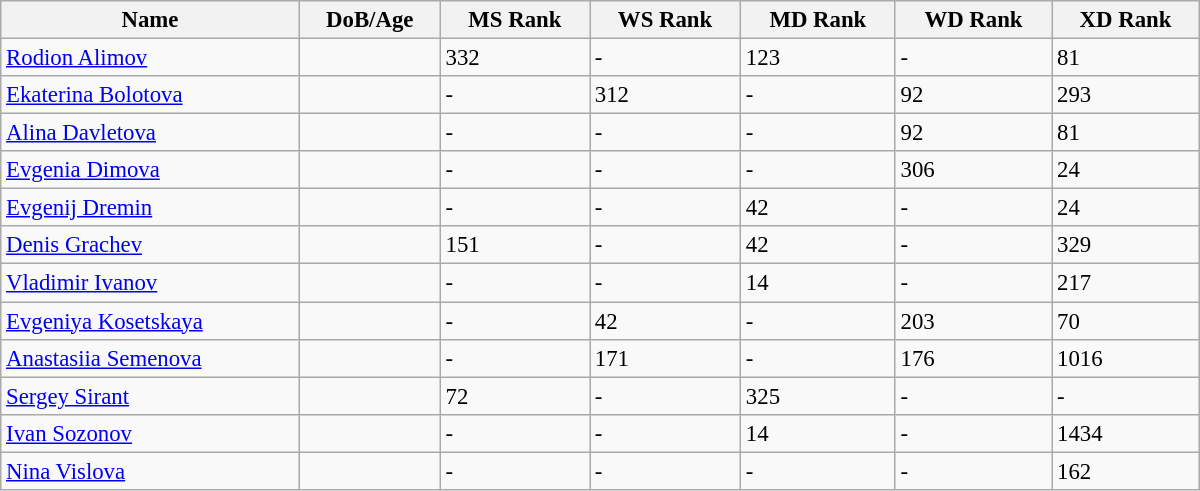<table class="wikitable"  style="width:800px; font-size:95%;">
<tr>
<th align="left">Name</th>
<th align="left">DoB/Age</th>
<th align="left">MS Rank</th>
<th align="left">WS Rank</th>
<th align="left">MD Rank</th>
<th align="left">WD Rank</th>
<th align="left">XD Rank</th>
</tr>
<tr>
<td><a href='#'>Rodion Alimov</a></td>
<td></td>
<td>332</td>
<td>-</td>
<td>123</td>
<td>-</td>
<td>81</td>
</tr>
<tr>
<td><a href='#'>Ekaterina Bolotova</a></td>
<td></td>
<td>-</td>
<td>312</td>
<td>-</td>
<td>92</td>
<td>293</td>
</tr>
<tr>
<td><a href='#'>Alina Davletova</a></td>
<td></td>
<td>-</td>
<td>-</td>
<td>-</td>
<td>92</td>
<td>81</td>
</tr>
<tr>
<td><a href='#'>Evgenia Dimova</a></td>
<td></td>
<td>-</td>
<td>-</td>
<td>-</td>
<td>306</td>
<td>24</td>
</tr>
<tr>
<td><a href='#'>Evgenij Dremin</a></td>
<td></td>
<td>-</td>
<td>-</td>
<td>42</td>
<td>-</td>
<td>24</td>
</tr>
<tr>
<td><a href='#'>Denis Grachev</a></td>
<td></td>
<td>151</td>
<td>-</td>
<td>42</td>
<td>-</td>
<td>329</td>
</tr>
<tr>
<td><a href='#'>Vladimir Ivanov</a></td>
<td></td>
<td>-</td>
<td>-</td>
<td>14</td>
<td>-</td>
<td>217</td>
</tr>
<tr>
<td><a href='#'>Evgeniya Kosetskaya</a></td>
<td></td>
<td>-</td>
<td>42</td>
<td>-</td>
<td>203</td>
<td>70</td>
</tr>
<tr>
<td><a href='#'>Anastasiia Semenova</a></td>
<td></td>
<td>-</td>
<td>171</td>
<td>-</td>
<td>176</td>
<td>1016</td>
</tr>
<tr>
<td><a href='#'>Sergey Sirant</a></td>
<td></td>
<td>72</td>
<td>-</td>
<td>325</td>
<td>-</td>
<td>-</td>
</tr>
<tr>
<td><a href='#'>Ivan Sozonov</a></td>
<td></td>
<td>-</td>
<td>-</td>
<td>14</td>
<td>-</td>
<td>1434</td>
</tr>
<tr>
<td><a href='#'>Nina Vislova</a></td>
<td></td>
<td>-</td>
<td>-</td>
<td>-</td>
<td>-</td>
<td>162</td>
</tr>
</table>
